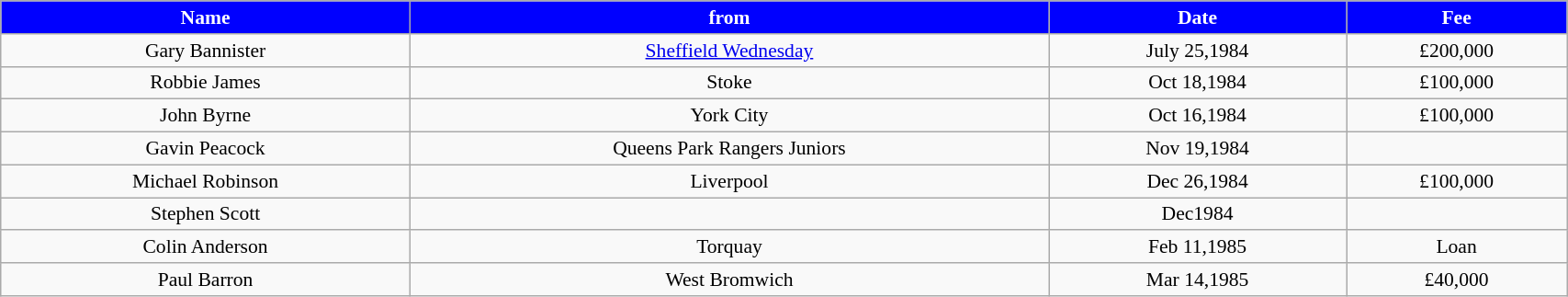<table class="wikitable" style="text-align:center; font-size:90%; width:90%;">
<tr>
<th style="background:#0000FF; color:#FFFFFF; text-align:center;"><strong>Name</strong></th>
<th style="background:#0000FF; color:#FFFFFF; text-align:center;">from</th>
<th style="background:#0000FF; color:#FFFFFF; text-align:center;">Date</th>
<th style="background:#0000FF; color:#FFFFFF; text-align:center;">Fee</th>
</tr>
<tr>
<td>Gary Bannister</td>
<td><a href='#'>Sheffield Wednesday</a></td>
<td>July 25,1984</td>
<td>£200,000</td>
</tr>
<tr>
<td>Robbie James</td>
<td>Stoke</td>
<td>Oct 18,1984</td>
<td>£100,000</td>
</tr>
<tr>
<td>John Byrne</td>
<td>York City</td>
<td>Oct 16,1984</td>
<td>£100,000</td>
</tr>
<tr>
<td>Gavin Peacock</td>
<td>Queens Park Rangers Juniors</td>
<td>Nov 19,1984</td>
<td></td>
</tr>
<tr>
<td>Michael Robinson</td>
<td>Liverpool</td>
<td>Dec 26,1984</td>
<td>£100,000</td>
</tr>
<tr>
<td>Stephen Scott</td>
<td></td>
<td>Dec1984</td>
<td></td>
</tr>
<tr>
<td>Colin Anderson</td>
<td>Torquay</td>
<td>Feb 11,1985</td>
<td>Loan</td>
</tr>
<tr>
<td>Paul Barron</td>
<td>West Bromwich</td>
<td>Mar 14,1985</td>
<td>£40,000</td>
</tr>
</table>
